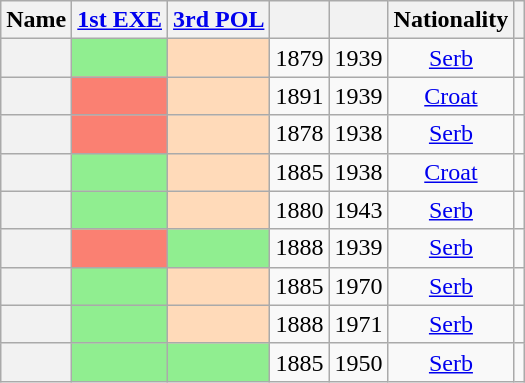<table class="wikitable sortable" style=text-align:center>
<tr>
<th scope="col">Name</th>
<th scope="col"><a href='#'>1st EXE</a></th>
<th scope="col"><a href='#'>3rd POL</a></th>
<th scope="col"></th>
<th scope="col"></th>
<th scope="col">Nationality</th>
<th scope="col" class="unsortable"></th>
</tr>
<tr>
<th align="center" scope="row" style="font-weight:normal;"></th>
<td bgcolor = LightGreen></td>
<td bgcolor = PeachPuff></td>
<td>1879</td>
<td>1939</td>
<td><a href='#'>Serb</a></td>
<td></td>
</tr>
<tr>
<th align="center" scope="row" style="font-weight:normal;"></th>
<td bgcolor = Salmon></td>
<td bgcolor = PeachPuff></td>
<td>1891</td>
<td>1939</td>
<td><a href='#'>Croat</a></td>
<td></td>
</tr>
<tr>
<th align="center" scope="row" style="font-weight:normal;"></th>
<td bgcolor = Salmon></td>
<td bgcolor = PeachPuff></td>
<td>1878</td>
<td>1938</td>
<td><a href='#'>Serb</a></td>
<td></td>
</tr>
<tr>
<th align="center" scope="row" style="font-weight:normal;"></th>
<td bgcolor = LightGreen></td>
<td bgcolor = PeachPuff></td>
<td>1885</td>
<td>1938</td>
<td><a href='#'>Croat</a></td>
<td></td>
</tr>
<tr>
<th align="center" scope="row" style="font-weight:normal;"></th>
<td bgcolor = LightGreen></td>
<td bgcolor = PeachPuff></td>
<td>1880</td>
<td>1943</td>
<td><a href='#'>Serb</a></td>
<td></td>
</tr>
<tr>
<th align="center" scope="row" style="font-weight:normal;"></th>
<td bgcolor = Salmon></td>
<td bgcolor = LightGreen></td>
<td>1888</td>
<td>1939</td>
<td><a href='#'>Serb</a></td>
<td></td>
</tr>
<tr>
<th align="center" scope="row" style="font-weight:normal;"></th>
<td bgcolor = LightGreen></td>
<td bgcolor = PeachPuff></td>
<td>1885</td>
<td>1970</td>
<td><a href='#'>Serb</a></td>
<td></td>
</tr>
<tr>
<th align="center" scope="row" style="font-weight:normal;"></th>
<td bgcolor = LightGreen></td>
<td bgcolor = PeachPuff></td>
<td>1888</td>
<td>1971</td>
<td><a href='#'>Serb</a></td>
<td></td>
</tr>
<tr>
<th align="center" scope="row" style="font-weight:normal;"></th>
<td bgcolor = LightGreen></td>
<td bgcolor = LightGreen></td>
<td>1885</td>
<td>1950</td>
<td><a href='#'>Serb</a></td>
<td></td>
</tr>
</table>
